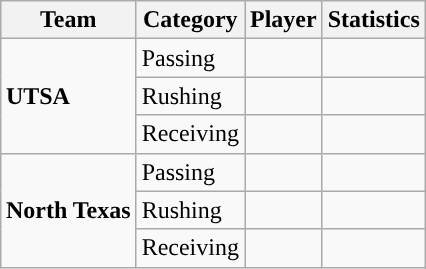<table class="wikitable" style="float: right;">
<tr>
<th>Team</th>
<th>Category</th>
<th>Player</th>
<th>Statistics</th>
</tr>
<tr>
<td rowspan=3><strong>UTSA</strong></td>
<td>Passing</td>
<td></td>
<td></td>
</tr>
<tr>
<td>Rushing</td>
<td></td>
<td></td>
</tr>
<tr>
<td>Receiving</td>
<td></td>
<td></td>
</tr>
<tr>
<td rowspan=3><strong>North Texas</strong></td>
<td>Passing</td>
<td></td>
<td></td>
</tr>
<tr>
<td>Rushing</td>
<td></td>
<td></td>
</tr>
<tr>
<td>Receiving</td>
<td></td>
<td></td>
</tr>
</table>
